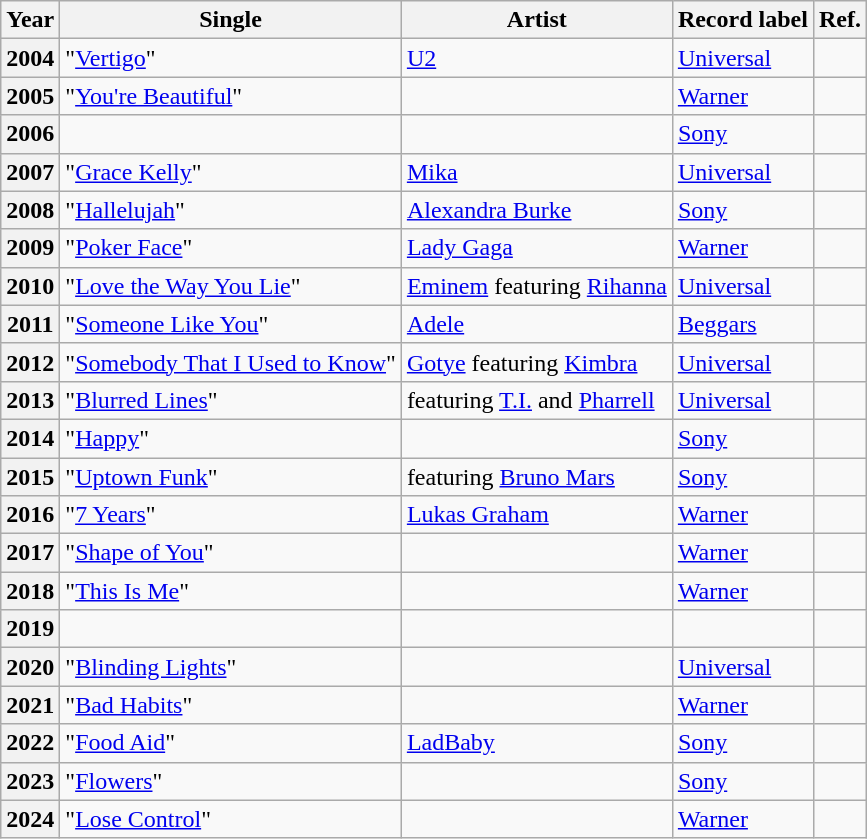<table class="wikitable sortable plainrowheaders">
<tr>
<th scope=col>Year</th>
<th scope=col>Single</th>
<th scope=col>Artist</th>
<th scope=col>Record label</th>
<th scope=col class=unsortable>Ref.</th>
</tr>
<tr>
<th scope=row style="text-align:center;">2004</th>
<td>"<a href='#'>Vertigo</a>"</td>
<td><a href='#'>U2</a></td>
<td><a href='#'>Universal</a></td>
<td align=center></td>
</tr>
<tr>
<th scope=row style="text-align:center;">2005</th>
<td>"<a href='#'>You're Beautiful</a>"</td>
<td></td>
<td><a href='#'>Warner</a></td>
<td align=center></td>
</tr>
<tr>
<th scope=row style="text-align:center;">2006</th>
<td></td>
<td></td>
<td><a href='#'>Sony</a></td>
<td align=center></td>
</tr>
<tr>
<th scope=row style="text-align:center;">2007</th>
<td>"<a href='#'>Grace Kelly</a>"</td>
<td><a href='#'>Mika</a></td>
<td><a href='#'>Universal</a></td>
<td align=center></td>
</tr>
<tr>
<th scope=row style="text-align:center;">2008</th>
<td>"<a href='#'>Hallelujah</a>"</td>
<td><a href='#'>Alexandra Burke</a></td>
<td><a href='#'>Sony</a></td>
<td align=center></td>
</tr>
<tr>
<th scope=row style="text-align:center;">2009</th>
<td>"<a href='#'>Poker Face</a>"</td>
<td><a href='#'>Lady Gaga</a></td>
<td><a href='#'>Warner</a></td>
<td align=center></td>
</tr>
<tr>
<th scope=row style="text-align:center;">2010</th>
<td>"<a href='#'>Love the Way You Lie</a>"</td>
<td><a href='#'>Eminem</a> featuring <a href='#'>Rihanna</a></td>
<td><a href='#'>Universal</a></td>
<td align=center></td>
</tr>
<tr>
<th scope=row style="text-align:center;">2011</th>
<td>"<a href='#'>Someone Like You</a>"</td>
<td><a href='#'>Adele</a></td>
<td><a href='#'>Beggars</a></td>
<td align=center></td>
</tr>
<tr>
<th scope=row style="text-align:center;">2012</th>
<td>"<a href='#'>Somebody That I Used to Know</a>"</td>
<td><a href='#'>Gotye</a> featuring <a href='#'>Kimbra</a></td>
<td><a href='#'>Universal</a></td>
<td align=center></td>
</tr>
<tr>
<th scope=row style="text-align:center;">2013</th>
<td>"<a href='#'>Blurred Lines</a>"</td>
<td> featuring <a href='#'>T.I.</a> and <a href='#'>Pharrell</a></td>
<td><a href='#'>Universal</a></td>
<td align=center></td>
</tr>
<tr>
<th scope=row style="text-align:center;">2014</th>
<td>"<a href='#'>Happy</a>"</td>
<td></td>
<td><a href='#'>Sony</a></td>
<td align=center></td>
</tr>
<tr>
<th scope=row style="text-align:center;">2015</th>
<td>"<a href='#'>Uptown Funk</a>"</td>
<td> featuring <a href='#'>Bruno Mars</a></td>
<td><a href='#'>Sony</a></td>
<td align=center></td>
</tr>
<tr>
<th scope=row style="text-align:center;">2016</th>
<td>"<a href='#'>7 Years</a>"</td>
<td><a href='#'>Lukas Graham</a></td>
<td><a href='#'>Warner</a></td>
<td align=center></td>
</tr>
<tr>
<th scope=row style="text-align:center;">2017</th>
<td>"<a href='#'>Shape of You</a>"</td>
<td></td>
<td><a href='#'>Warner</a></td>
<td align=center></td>
</tr>
<tr>
<th scope=row style="text-align:center;">2018</th>
<td>"<a href='#'>This Is Me</a>"</td>
<td></td>
<td><a href='#'>Warner</a></td>
<td align=center></td>
</tr>
<tr>
<th scope=row style="text-align:center;">2019</th>
<td></td>
<td></td>
<td></td>
<td align=center></td>
</tr>
<tr>
<th scope=row style="text-align:center;">2020</th>
<td>"<a href='#'>Blinding Lights</a>"</td>
<td></td>
<td><a href='#'>Universal</a></td>
<td align=center></td>
</tr>
<tr>
<th scope=row style="text-align:center;">2021</th>
<td>"<a href='#'>Bad Habits</a>"</td>
<td></td>
<td><a href='#'>Warner</a></td>
<td align=center></td>
</tr>
<tr>
<th scope=row style="text-align:center;">2022</th>
<td>"<a href='#'>Food Aid</a>"</td>
<td><a href='#'>LadBaby</a></td>
<td><a href='#'>Sony</a></td>
<td align=center></td>
</tr>
<tr>
<th scope=row style="text-align:center;">2023</th>
<td>"<a href='#'>Flowers</a>"</td>
<td></td>
<td><a href='#'>Sony</a></td>
<td align=center></td>
</tr>
<tr>
<th scope=row style="text-align:center;">2024</th>
<td>"<a href='#'>Lose Control</a>"</td>
<td></td>
<td><a href='#'>Warner</a></td>
<td align=center></td>
</tr>
</table>
